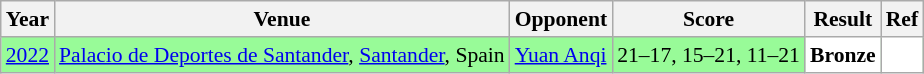<table class="sortable wikitable" style="font-size: 90%;">
<tr>
<th>Year</th>
<th>Venue</th>
<th>Opponent</th>
<th>Score</th>
<th>Result</th>
<th>Ref</th>
</tr>
<tr style="background:#98FB98">
<td align="center"><a href='#'>2022</a></td>
<td align="left"><a href='#'>Palacio de Deportes de Santander</a>, <a href='#'>Santander</a>, Spain</td>
<td align="left"> <a href='#'>Yuan Anqi</a></td>
<td align="left">21–17, 15–21, 11–21</td>
<td style="text-align:left; background:white"> <strong>Bronze</strong></td>
<td style="text-align:center; background:white"></td>
</tr>
</table>
